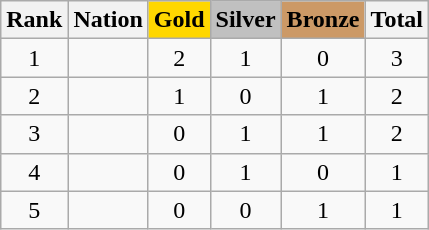<table class="wikitable sortable" style="text-align:center">
<tr>
<th>Rank</th>
<th>Nation</th>
<th style="background-color:gold">Gold</th>
<th style="background-color:silver">Silver</th>
<th style="background-color:#cc9966">Bronze</th>
<th>Total</th>
</tr>
<tr>
<td>1</td>
<td align=left></td>
<td>2</td>
<td>1</td>
<td>0</td>
<td>3</td>
</tr>
<tr>
<td>2</td>
<td align=left></td>
<td>1</td>
<td>0</td>
<td>1</td>
<td>2</td>
</tr>
<tr>
<td>3</td>
<td align=left></td>
<td>0</td>
<td>1</td>
<td>1</td>
<td>2</td>
</tr>
<tr>
<td>4</td>
<td align=left></td>
<td>0</td>
<td>1</td>
<td>0</td>
<td>1</td>
</tr>
<tr>
<td>5</td>
<td align=left></td>
<td>0</td>
<td>0</td>
<td>1</td>
<td>1</td>
</tr>
</table>
